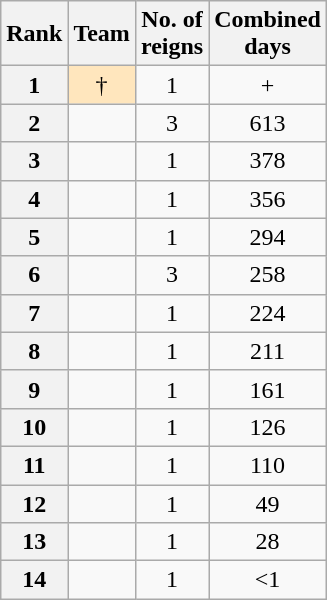<table class="wikitable sortable" style="text-align:center">
<tr>
<th>Rank</th>
<th>Team</th>
<th data-sort-type="number">No. of<br>reigns</th>
<th data-sort-type="number">Combined<br>days</th>
</tr>
<tr>
<th>1</th>
<td style="background-color: #ffe6bd"> †<br></td>
<td>1</td>
<td>+</td>
</tr>
<tr>
<th>2</th>
<td><br></td>
<td>3</td>
<td>613</td>
</tr>
<tr>
<th>3</th>
<td><br></td>
<td>1</td>
<td>378</td>
</tr>
<tr>
<th>4</th>
<td><br></td>
<td>1</td>
<td>356</td>
</tr>
<tr>
<th>5</th>
<td><br></td>
<td>1</td>
<td>294</td>
</tr>
<tr>
<th>6</th>
<td><br></td>
<td>3</td>
<td>258</td>
</tr>
<tr>
<th>7</th>
<td><br></td>
<td>1</td>
<td>224</td>
</tr>
<tr>
<th>8</th>
<td><br></td>
<td>1</td>
<td>211</td>
</tr>
<tr>
<th>9</th>
<td></td>
<td>1</td>
<td>161</td>
</tr>
<tr>
<th>10</th>
<td><br></td>
<td>1</td>
<td>126</td>
</tr>
<tr>
<th>11</th>
<td><br></td>
<td>1</td>
<td>110</td>
</tr>
<tr>
<th>12</th>
<td><br></td>
<td>1</td>
<td>49</td>
</tr>
<tr>
<th>13</th>
<td><br></td>
<td>1</td>
<td>28</td>
</tr>
<tr>
<th>14</th>
<td><br></td>
<td>1</td>
<td><1</td>
</tr>
</table>
